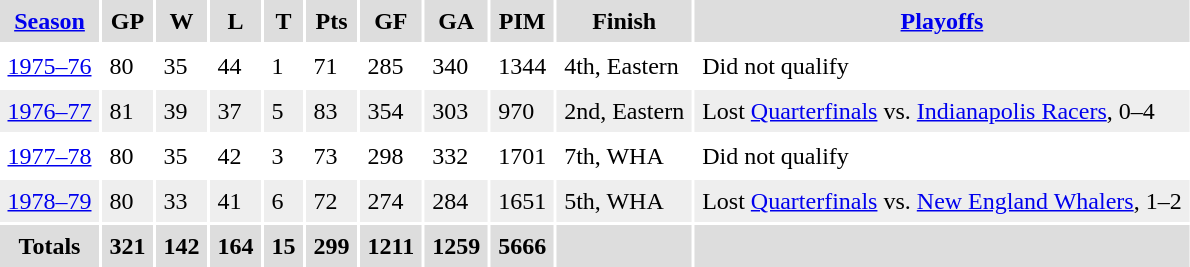<table cellpadding=5>
<tr bgcolor="#dddddd">
<th><a href='#'>Season</a></th>
<th>GP</th>
<th>W</th>
<th>L</th>
<th>T</th>
<th>Pts</th>
<th>GF</th>
<th>GA</th>
<th>PIM</th>
<th>Finish</th>
<th><a href='#'>Playoffs</a></th>
</tr>
<tr>
<td><a href='#'>1975–76</a></td>
<td>80</td>
<td>35</td>
<td>44</td>
<td>1</td>
<td>71</td>
<td>285</td>
<td>340</td>
<td>1344</td>
<td>4th, Eastern</td>
<td>Did not qualify</td>
</tr>
<tr bgcolor="#eeeeee">
<td><a href='#'>1976–77</a></td>
<td>81</td>
<td>39</td>
<td>37</td>
<td>5</td>
<td>83</td>
<td>354</td>
<td>303</td>
<td>970</td>
<td>2nd, Eastern</td>
<td>Lost <a href='#'>Quarterfinals</a> vs. <a href='#'>Indianapolis Racers</a>, 0–4</td>
</tr>
<tr>
<td><a href='#'>1977–78</a></td>
<td>80</td>
<td>35</td>
<td>42</td>
<td>3</td>
<td>73</td>
<td>298</td>
<td>332</td>
<td>1701</td>
<td>7th, WHA</td>
<td>Did not qualify</td>
</tr>
<tr bgcolor="#eeeeee">
<td><a href='#'>1978–79</a></td>
<td>80</td>
<td>33</td>
<td>41</td>
<td>6</td>
<td>72</td>
<td>274</td>
<td>284</td>
<td>1651</td>
<td>5th, WHA</td>
<td>Lost <a href='#'>Quarterfinals</a> vs. <a href='#'>New England Whalers</a>, 1–2</td>
</tr>
<tr bgcolor="#dddddd">
<th>Totals</th>
<th>321</th>
<th>142</th>
<th>164</th>
<th>15</th>
<th>299</th>
<th>1211</th>
<th>1259</th>
<th>5666</th>
<th></th>
<th></th>
</tr>
</table>
